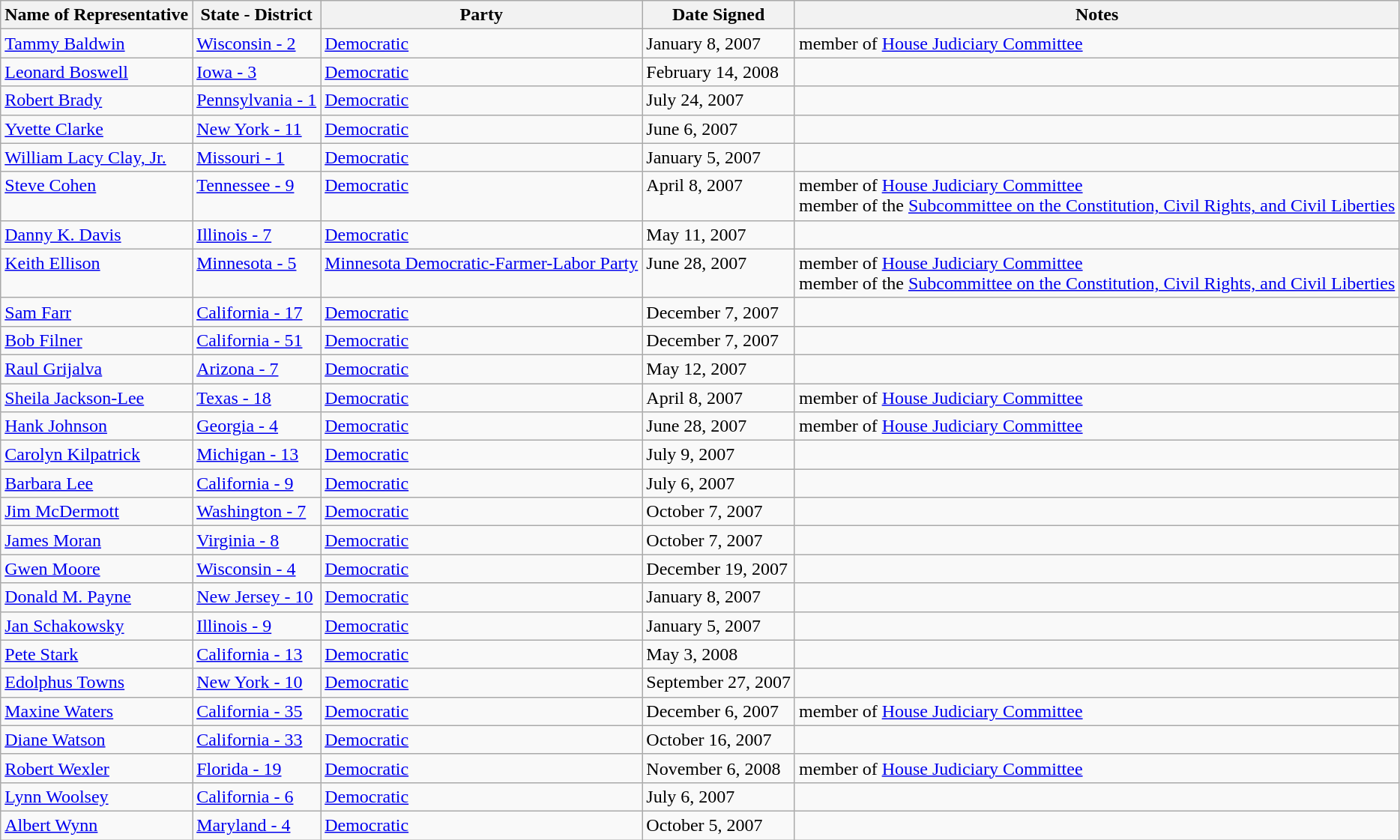<table class="wikitable sortable">
<tr>
<th>Name of Representative</th>
<th>State - District</th>
<th>Party</th>
<th>Date Signed</th>
<th>Notes</th>
</tr>
<tr valign="top">
<td><a href='#'>Tammy Baldwin</a></td>
<td><a href='#'>Wisconsin - 2</a></td>
<td><a href='#'>Democratic</a></td>
<td>January 8, 2007</td>
<td>member of <a href='#'>House Judiciary Committee</a></td>
</tr>
<tr valign="top">
<td><a href='#'>Leonard Boswell</a></td>
<td><a href='#'>Iowa - 3</a></td>
<td><a href='#'>Democratic</a></td>
<td>February 14, 2008</td>
<td></td>
</tr>
<tr valign="top">
<td><a href='#'>Robert Brady</a></td>
<td><a href='#'>Pennsylvania - 1</a></td>
<td><a href='#'>Democratic</a></td>
<td>July 24, 2007</td>
<td></td>
</tr>
<tr valign="top">
<td><a href='#'>Yvette Clarke</a></td>
<td><a href='#'>New York - 11</a></td>
<td><a href='#'>Democratic</a></td>
<td>June 6, 2007</td>
<td></td>
</tr>
<tr valign="top">
<td><a href='#'>William Lacy Clay, Jr.</a></td>
<td><a href='#'>Missouri - 1</a></td>
<td><a href='#'>Democratic</a></td>
<td>January 5, 2007</td>
<td></td>
</tr>
<tr valign="top">
<td><a href='#'>Steve Cohen</a></td>
<td><a href='#'>Tennessee - 9</a></td>
<td><a href='#'>Democratic</a></td>
<td>April 8, 2007</td>
<td>member of <a href='#'>House Judiciary Committee</a><br>member of the <a href='#'>Subcommittee on the Constitution, Civil Rights, and Civil Liberties</a></td>
</tr>
<tr valign="top">
<td><a href='#'>Danny K. Davis</a></td>
<td><a href='#'>Illinois - 7</a></td>
<td><a href='#'>Democratic</a></td>
<td>May 11, 2007</td>
<td></td>
</tr>
<tr valign="top">
<td><a href='#'>Keith Ellison</a></td>
<td><a href='#'>Minnesota - 5</a></td>
<td><a href='#'>Minnesota Democratic-Farmer-Labor Party</a></td>
<td>June 28, 2007</td>
<td>member of <a href='#'>House Judiciary Committee</a><br>member of the <a href='#'>Subcommittee on the Constitution, Civil Rights, and Civil Liberties</a></td>
</tr>
<tr valign="top">
<td><a href='#'>Sam Farr</a></td>
<td><a href='#'>California - 17</a></td>
<td><a href='#'>Democratic</a></td>
<td>December 7, 2007</td>
<td></td>
</tr>
<tr valign="top">
<td><a href='#'>Bob Filner</a></td>
<td><a href='#'>California - 51</a></td>
<td><a href='#'>Democratic</a></td>
<td>December 7, 2007</td>
<td></td>
</tr>
<tr valign="top">
<td><a href='#'>Raul Grijalva</a></td>
<td><a href='#'>Arizona - 7</a></td>
<td><a href='#'>Democratic</a></td>
<td>May 12, 2007</td>
<td></td>
</tr>
<tr valign="top">
<td><a href='#'>Sheila Jackson-Lee</a></td>
<td><a href='#'>Texas - 18</a></td>
<td><a href='#'>Democratic</a></td>
<td>April 8, 2007</td>
<td>member of <a href='#'>House Judiciary Committee</a></td>
</tr>
<tr valign="top">
<td><a href='#'>Hank Johnson</a></td>
<td><a href='#'>Georgia - 4</a></td>
<td><a href='#'>Democratic</a></td>
<td>June 28, 2007</td>
<td>member of <a href='#'>House Judiciary Committee</a></td>
</tr>
<tr valign="top">
<td><a href='#'>Carolyn Kilpatrick</a></td>
<td><a href='#'>Michigan - 13</a></td>
<td><a href='#'>Democratic</a></td>
<td>July 9, 2007</td>
<td></td>
</tr>
<tr valign="top">
<td><a href='#'>Barbara Lee</a></td>
<td><a href='#'>California - 9</a></td>
<td><a href='#'>Democratic</a></td>
<td>July 6, 2007</td>
<td></td>
</tr>
<tr valign="top">
<td><a href='#'>Jim McDermott</a></td>
<td><a href='#'>Washington - 7</a></td>
<td><a href='#'>Democratic</a></td>
<td>October 7, 2007</td>
<td></td>
</tr>
<tr valign="top">
<td><a href='#'>James Moran</a></td>
<td><a href='#'>Virginia - 8</a></td>
<td><a href='#'>Democratic</a></td>
<td>October 7, 2007</td>
<td></td>
</tr>
<tr valign="top">
<td><a href='#'>Gwen Moore</a></td>
<td><a href='#'>Wisconsin - 4</a></td>
<td><a href='#'>Democratic</a></td>
<td>December 19, 2007</td>
<td></td>
</tr>
<tr valign="top">
<td><a href='#'>Donald M. Payne</a></td>
<td><a href='#'>New Jersey - 10</a></td>
<td><a href='#'>Democratic</a></td>
<td>January 8, 2007</td>
<td></td>
</tr>
<tr valign="top">
<td><a href='#'>Jan Schakowsky</a></td>
<td><a href='#'>Illinois - 9</a></td>
<td><a href='#'>Democratic</a></td>
<td>January 5, 2007</td>
<td></td>
</tr>
<tr valign="top">
<td><a href='#'>Pete Stark</a></td>
<td><a href='#'>California - 13</a></td>
<td><a href='#'>Democratic</a></td>
<td>May 3, 2008</td>
<td></td>
</tr>
<tr valign="top">
<td><a href='#'>Edolphus Towns</a></td>
<td><a href='#'>New York - 10</a></td>
<td><a href='#'>Democratic</a></td>
<td>September 27, 2007</td>
<td></td>
</tr>
<tr valign="top">
<td><a href='#'>Maxine Waters</a></td>
<td><a href='#'>California - 35</a></td>
<td><a href='#'>Democratic</a></td>
<td>December 6, 2007</td>
<td>member of <a href='#'>House Judiciary Committee</a></td>
</tr>
<tr valign="top">
<td><a href='#'>Diane Watson</a></td>
<td><a href='#'>California - 33</a></td>
<td><a href='#'>Democratic</a></td>
<td>October 16, 2007</td>
<td></td>
</tr>
<tr valign="top">
<td><a href='#'>Robert Wexler</a></td>
<td><a href='#'>Florida - 19</a></td>
<td><a href='#'>Democratic</a></td>
<td>November 6, 2008</td>
<td>member of <a href='#'>House Judiciary Committee</a></td>
</tr>
<tr valign="top">
<td><a href='#'>Lynn Woolsey</a></td>
<td><a href='#'>California - 6</a></td>
<td><a href='#'>Democratic</a></td>
<td>July 6, 2007</td>
<td></td>
</tr>
<tr valign="top">
<td><a href='#'>Albert Wynn</a></td>
<td><a href='#'>Maryland - 4</a></td>
<td><a href='#'>Democratic</a></td>
<td>October 5, 2007</td>
<td></td>
</tr>
</table>
